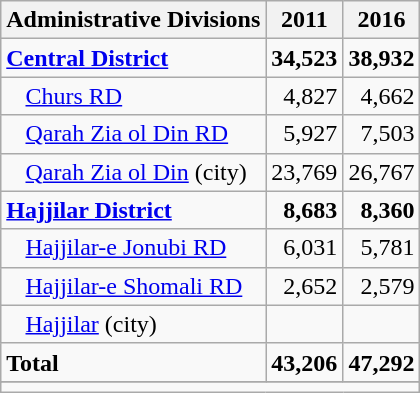<table class="wikitable">
<tr>
<th>Administrative Divisions</th>
<th>2011</th>
<th>2016</th>
</tr>
<tr>
<td><strong><a href='#'>Central District</a></strong></td>
<td style="text-align: right;"><strong>34,523</strong></td>
<td style="text-align: right;"><strong>38,932</strong></td>
</tr>
<tr>
<td style="padding-left: 1em;"><a href='#'>Churs RD</a></td>
<td style="text-align: right;">4,827</td>
<td style="text-align: right;">4,662</td>
</tr>
<tr>
<td style="padding-left: 1em;"><a href='#'>Qarah Zia ol Din RD</a></td>
<td style="text-align: right;">5,927</td>
<td style="text-align: right;">7,503</td>
</tr>
<tr>
<td style="padding-left: 1em;"><a href='#'>Qarah Zia ol Din</a> (city)</td>
<td style="text-align: right;">23,769</td>
<td style="text-align: right;">26,767</td>
</tr>
<tr>
<td><strong><a href='#'>Hajjilar District</a></strong></td>
<td style="text-align: right;"><strong>8,683</strong></td>
<td style="text-align: right;"><strong>8,360</strong></td>
</tr>
<tr>
<td style="padding-left: 1em;"><a href='#'>Hajjilar-e Jonubi RD</a></td>
<td style="text-align: right;">6,031</td>
<td style="text-align: right;">5,781</td>
</tr>
<tr>
<td style="padding-left: 1em;"><a href='#'>Hajjilar-e Shomali RD</a></td>
<td style="text-align: right;">2,652</td>
<td style="text-align: right;">2,579</td>
</tr>
<tr>
<td style="padding-left: 1em;"><a href='#'>Hajjilar</a> (city)</td>
<td style="text-align: right;"></td>
<td style="text-align: right;"></td>
</tr>
<tr>
<td><strong>Total</strong></td>
<td style="text-align: right;"><strong>43,206</strong></td>
<td style="text-align: right;"><strong>47,292</strong></td>
</tr>
<tr>
</tr>
<tr>
<td colspan=3></td>
</tr>
</table>
